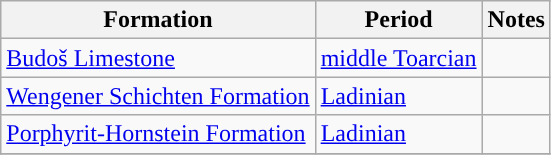<table class="wikitable sortable">
<tr>
<th>Formation</th>
<th>Period</th>
<th class="unsortable">Notes</th>
</tr>
<tr>
<td><a href='#'>Budoš Limestone</a></td>
<td style="background-color: "><a href='#'>middle Toarcian</a></td>
<td align=center></td>
</tr>
<tr>
<td><a href='#'>Wengener Schichten Formation</a></td>
<td style="background-color: "><a href='#'>Ladinian</a></td>
<td align=center></td>
</tr>
<tr>
<td><a href='#'>Porphyrit-Hornstein Formation</a></td>
<td style="background-color: "><a href='#'>Ladinian</a></td>
<td align=center></td>
</tr>
<tr>
</tr>
</table>
